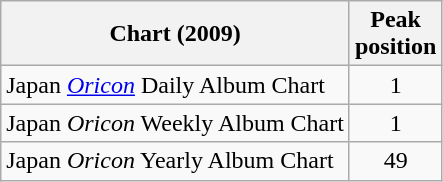<table class="wikitable sortable">
<tr>
<th>Chart (2009)</th>
<th>Peak<br>position</th>
</tr>
<tr>
<td>Japan <em><a href='#'>Oricon</a></em> Daily Album Chart</td>
<td align="center">1</td>
</tr>
<tr>
<td>Japan <em>Oricon</em> Weekly Album Chart</td>
<td align="center">1</td>
</tr>
<tr>
<td>Japan <em>Oricon</em> Yearly Album Chart</td>
<td align="center">49</td>
</tr>
</table>
